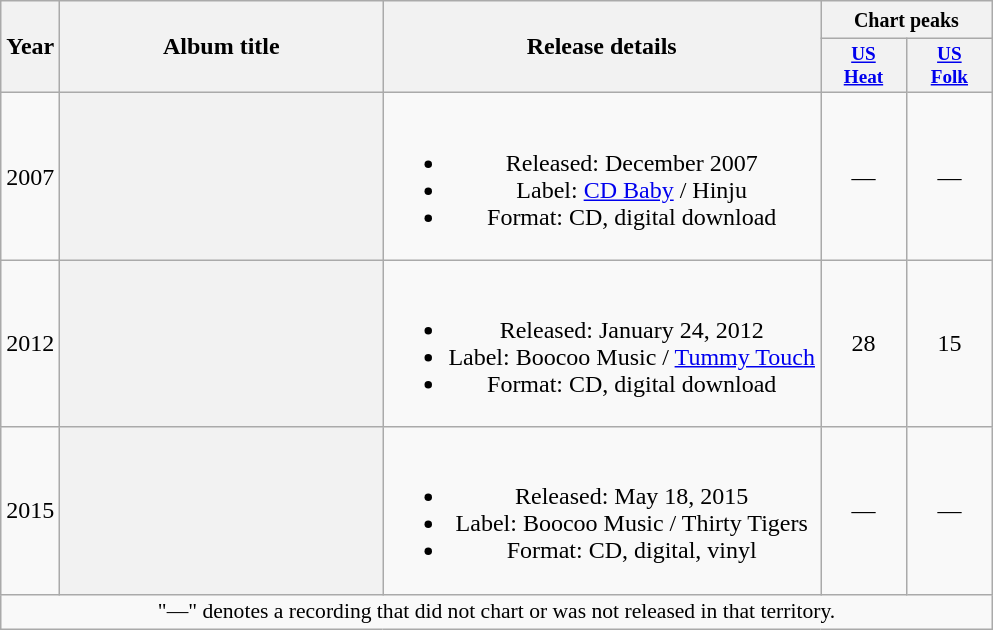<table class="wikitable plainrowheaders" style="text-align:center;">
<tr>
<th rowspan="2;">Year</th>
<th scope="col" rowspan="2" style="width:13em;">Album title</th>
<th scope="col" rowspan="2">Release details</th>
<th scope="col" colspan="3"><small>Chart peaks</small></th>
</tr>
<tr>
<th style="width:4em;font-size:80%;"><a href='#'>US<br>Heat</a></th>
<th style="width:4em;font-size:80%;"><a href='#'>US<br>Folk</a></th>
</tr>
<tr>
<td>2007</td>
<th></th>
<td><br><ul><li>Released: December 2007</li><li>Label: <a href='#'>CD Baby</a> / Hinju</li><li>Format: CD, digital download</li></ul></td>
<td>—</td>
<td>—</td>
</tr>
<tr>
<td>2012</td>
<th></th>
<td><br><ul><li>Released: January 24, 2012</li><li>Label: Boocoo Music / <a href='#'>Tummy Touch</a></li><li>Format: CD, digital download</li></ul></td>
<td>28</td>
<td>15</td>
</tr>
<tr>
<td>2015</td>
<th></th>
<td><br><ul><li>Released: May 18, 2015</li><li>Label: Boocoo Music / Thirty Tigers</li><li>Format: CD, digital, vinyl</li></ul></td>
<td>—</td>
<td>—</td>
</tr>
<tr>
<td colspan="6" style="font-size:90%">"—" denotes a recording that did not chart or was not released in that territory.<br></td>
</tr>
</table>
